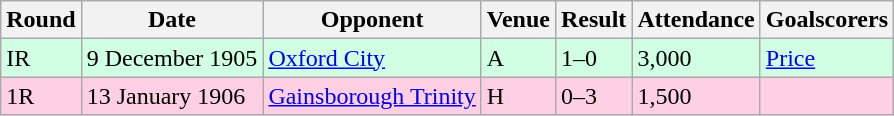<table class="wikitable">
<tr>
<th>Round</th>
<th>Date</th>
<th>Opponent</th>
<th>Venue</th>
<th>Result</th>
<th>Attendance</th>
<th>Goalscorers</th>
</tr>
<tr style="background-color: #d0ffe3;">
<td>IR</td>
<td>9 December 1905</td>
<td><a href='#'>Oxford City</a></td>
<td>A</td>
<td>1–0</td>
<td>3,000</td>
<td><a href='#'>Price</a></td>
</tr>
<tr style="background-color: #ffd0e3;">
<td>1R</td>
<td>13 January 1906</td>
<td><a href='#'>Gainsborough Trinity</a></td>
<td>H</td>
<td>0–3</td>
<td>1,500</td>
<td></td>
</tr>
</table>
